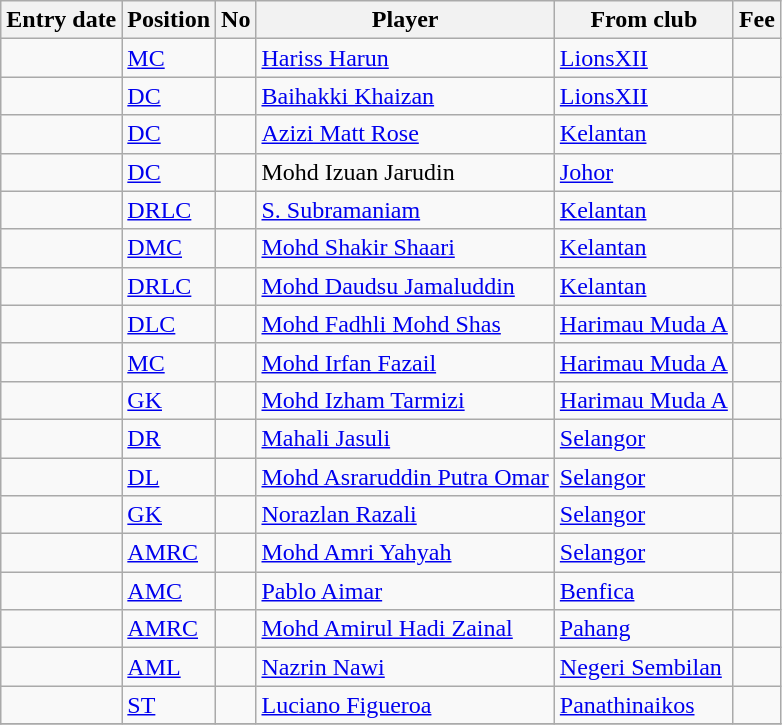<table class="wikitable sortable">
<tr>
<th>Entry date</th>
<th>Position</th>
<th>No</th>
<th>Player</th>
<th>From club</th>
<th>Fee</th>
</tr>
<tr>
<td></td>
<td align="left"><a href='#'>MC</a></td>
<td align="center"></td>
<td align="left"> <a href='#'>Hariss Harun</a></td>
<td align="left"> <a href='#'>LionsXII</a></td>
<td align=right></td>
</tr>
<tr>
<td></td>
<td align="left"><a href='#'>DC</a></td>
<td align="center"></td>
<td align="left"> <a href='#'>Baihakki Khaizan</a></td>
<td align="left"> <a href='#'>LionsXII</a></td>
<td align=right></td>
</tr>
<tr>
<td></td>
<td align="left"><a href='#'>DC</a></td>
<td align="center"></td>
<td align="left"> <a href='#'>Azizi Matt Rose</a></td>
<td align="left"> <a href='#'>Kelantan</a></td>
<td align=right></td>
</tr>
<tr>
<td></td>
<td align="left"><a href='#'>DC</a></td>
<td align="center"></td>
<td align="left"> Mohd Izuan Jarudin</td>
<td align="left"> <a href='#'>Johor</a></td>
<td align=right></td>
</tr>
<tr>
<td></td>
<td align="left"><a href='#'>DRLC</a></td>
<td align="center"></td>
<td align="left"> <a href='#'>S. Subramaniam</a></td>
<td align="left"> <a href='#'>Kelantan</a></td>
<td align=right></td>
</tr>
<tr>
<td></td>
<td align="left"><a href='#'>DMC</a></td>
<td align="center"></td>
<td align="left"> <a href='#'>Mohd Shakir Shaari</a></td>
<td align="left"> <a href='#'>Kelantan</a></td>
<td align=right></td>
</tr>
<tr>
<td></td>
<td align="left"><a href='#'>DRLC</a></td>
<td align="center"></td>
<td align="left"> <a href='#'>Mohd Daudsu Jamaluddin</a></td>
<td align="left"> <a href='#'>Kelantan</a></td>
<td align=right></td>
</tr>
<tr>
<td></td>
<td align="left"><a href='#'>DLC</a></td>
<td align="center"></td>
<td align="left"> <a href='#'>Mohd Fadhli Mohd Shas</a></td>
<td align="left"> <a href='#'>Harimau Muda A</a></td>
<td align=right></td>
</tr>
<tr>
<td></td>
<td align="left"><a href='#'>MC</a></td>
<td align="center"></td>
<td align="left"> <a href='#'>Mohd Irfan Fazail</a></td>
<td align="left"> <a href='#'>Harimau Muda A</a></td>
<td align=right></td>
</tr>
<tr>
<td></td>
<td align="left"><a href='#'>GK</a></td>
<td align="center"></td>
<td align="left"> <a href='#'>Mohd Izham Tarmizi</a></td>
<td align="left"> <a href='#'>Harimau Muda A</a></td>
<td align=right></td>
</tr>
<tr>
<td></td>
<td align="left"><a href='#'>DR</a></td>
<td align="center"></td>
<td align="left"> <a href='#'>Mahali Jasuli</a></td>
<td align="left"> <a href='#'>Selangor</a></td>
<td align=right></td>
</tr>
<tr>
<td></td>
<td align="left"><a href='#'>DL</a></td>
<td align="center"></td>
<td align="left"> <a href='#'>Mohd Asraruddin Putra Omar</a></td>
<td align="left"> <a href='#'>Selangor</a></td>
<td align=right></td>
</tr>
<tr>
<td></td>
<td align="left"><a href='#'>GK</a></td>
<td align="center"></td>
<td align="left">  <a href='#'>Norazlan Razali</a></td>
<td align="left">  <a href='#'>Selangor</a></td>
<td align=right></td>
</tr>
<tr>
<td></td>
<td align="left"><a href='#'>AMRC</a></td>
<td align="center"></td>
<td align="left">  <a href='#'>Mohd Amri Yahyah</a></td>
<td align="left">  <a href='#'>Selangor</a></td>
<td align=right></td>
</tr>
<tr>
<td></td>
<td align="left"><a href='#'>AMC</a></td>
<td align="center"></td>
<td align="left">  <a href='#'>Pablo Aimar</a></td>
<td align="left">  <a href='#'>Benfica</a></td>
<td align=right></td>
</tr>
<tr>
<td></td>
<td align="left"><a href='#'>AMRC</a></td>
<td align="center"></td>
<td align="left">  <a href='#'>Mohd Amirul Hadi Zainal</a></td>
<td align="left">  <a href='#'>Pahang</a></td>
<td align=right></td>
</tr>
<tr>
<td></td>
<td align="left"><a href='#'>AML</a></td>
<td align="center"></td>
<td align="left"> <a href='#'>Nazrin Nawi</a></td>
<td align="left"> <a href='#'>Negeri Sembilan</a></td>
<td align=right></td>
</tr>
<tr>
<td></td>
<td align="left"><a href='#'>ST</a></td>
<td align="center"></td>
<td align="left"> <a href='#'>Luciano Figueroa</a></td>
<td align="left"> <a href='#'>Panathinaikos</a></td>
<td align=right></td>
</tr>
<tr>
</tr>
</table>
